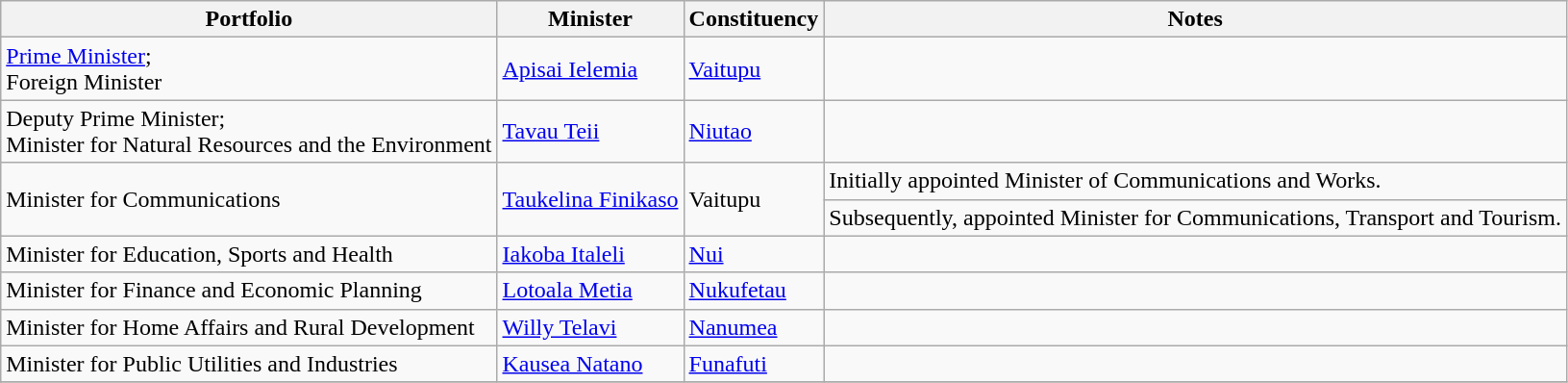<table class="wikitable">
<tr>
<th>Portfolio</th>
<th>Minister</th>
<th>Constituency</th>
<th>Notes</th>
</tr>
<tr>
<td><a href='#'>Prime Minister</a>;<br>Foreign Minister</td>
<td><a href='#'>Apisai Ielemia</a></td>
<td><a href='#'>Vaitupu</a></td>
<td></td>
</tr>
<tr>
<td>Deputy Prime Minister;<br>Minister for Natural Resources and the Environment</td>
<td><a href='#'>Tavau Teii</a></td>
<td><a href='#'>Niutao</a></td>
<td></td>
</tr>
<tr>
<td rowspan=2>Minister for Communications</td>
<td rowspan=2><a href='#'>Taukelina Finikaso</a></td>
<td rowspan=2>Vaitupu</td>
<td>Initially appointed Minister of Communications and Works.</td>
</tr>
<tr>
<td>Subsequently, appointed Minister for Communications, Transport and Tourism.</td>
</tr>
<tr>
<td>Minister for Education, Sports and Health</td>
<td><a href='#'>Iakoba Italeli</a></td>
<td><a href='#'>Nui</a></td>
<td></td>
</tr>
<tr>
<td>Minister for Finance and Economic Planning</td>
<td><a href='#'>Lotoala Metia</a></td>
<td><a href='#'>Nukufetau</a></td>
<td></td>
</tr>
<tr>
<td>Minister for Home Affairs and Rural Development</td>
<td><a href='#'>Willy Telavi</a></td>
<td><a href='#'>Nanumea</a></td>
<td></td>
</tr>
<tr>
<td>Minister for Public Utilities and Industries</td>
<td><a href='#'>Kausea Natano</a></td>
<td><a href='#'>Funafuti</a></td>
<td></td>
</tr>
<tr>
</tr>
</table>
